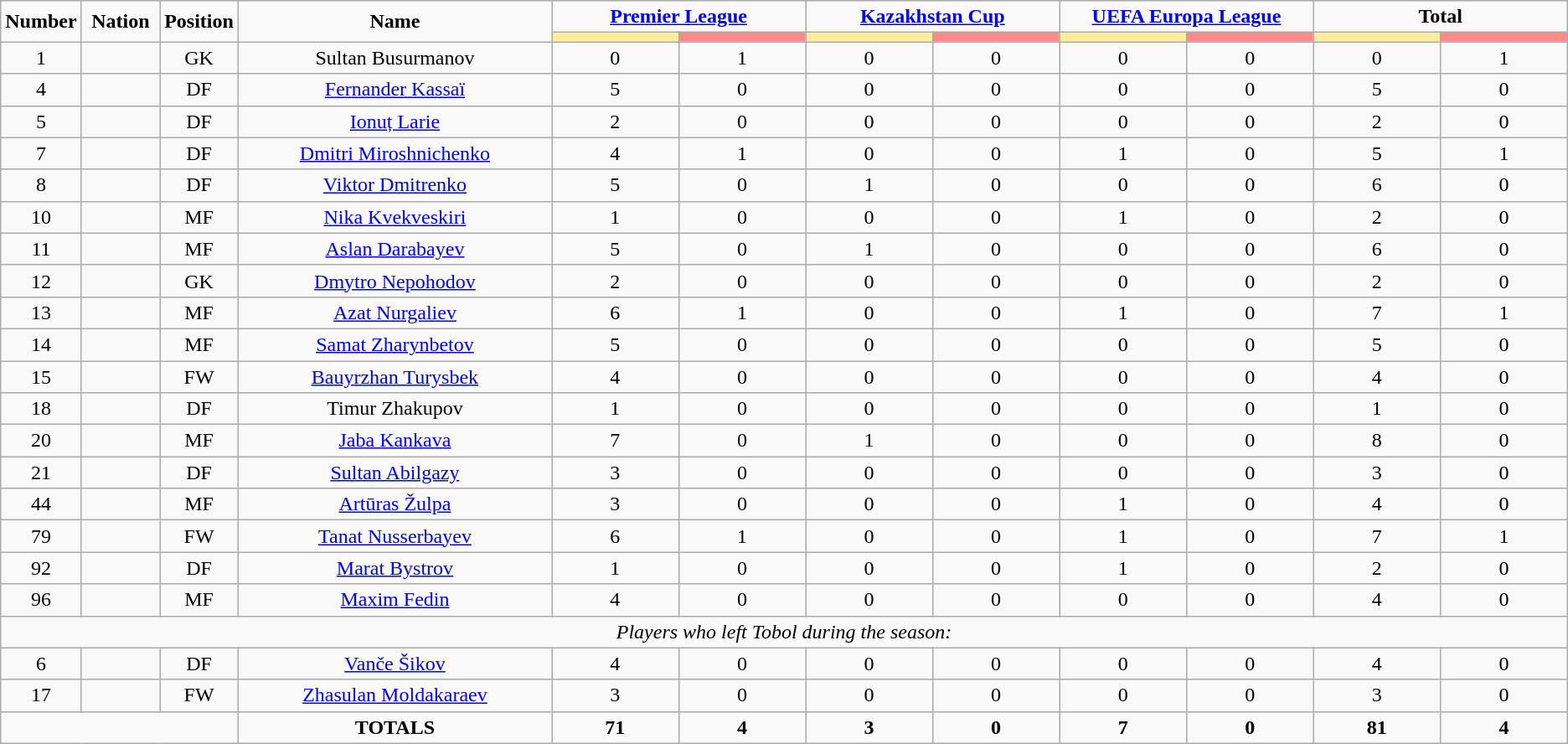<table class="wikitable" style="text-align:center;">
<tr>
<td rowspan="2"  style="width:5%; text-align:center;"><strong>Number</strong></td>
<td rowspan="2"  style="width:5%; text-align:center;"><strong>Nation</strong></td>
<td rowspan="2"  style="width:5%; text-align:center;"><strong>Position</strong></td>
<td rowspan="2"  style="width:20%; text-align:center;"><strong>Name</strong></td>
<td colspan="2" style="text-align:center;"><strong><a href='#'>Premier League</a></strong></td>
<td colspan="2" style="text-align:center;"><strong><a href='#'>Kazakhstan Cup</a></strong></td>
<td colspan="2" style="text-align:center;"><strong><a href='#'>UEFA Europa League</a></strong></td>
<td colspan="2" style="text-align:center;"><strong>Total</strong></td>
</tr>
<tr>
<th style="width:60px; background:#fe9;"></th>
<th style="width:60px; background:#ff8888;"></th>
<th style="width:60px; background:#fe9;"></th>
<th style="width:60px; background:#ff8888;"></th>
<th style="width:60px; background:#fe9;"></th>
<th style="width:60px; background:#ff8888;"></th>
<th style="width:60px; background:#fe9;"></th>
<th style="width:60px; background:#ff8888;"></th>
</tr>
<tr>
<td>1</td>
<td></td>
<td>GK</td>
<td>Sultan Busurmanov</td>
<td>0</td>
<td>1</td>
<td>0</td>
<td>0</td>
<td>0</td>
<td>0</td>
<td>0</td>
<td>1</td>
</tr>
<tr>
<td>4</td>
<td></td>
<td>DF</td>
<td><a href='#'>Fernander Kassaï</a></td>
<td>5</td>
<td>0</td>
<td>0</td>
<td>0</td>
<td>0</td>
<td>0</td>
<td>5</td>
<td>0</td>
</tr>
<tr>
<td>5</td>
<td></td>
<td>DF</td>
<td><a href='#'>Ionuț Larie</a></td>
<td>2</td>
<td>0</td>
<td>0</td>
<td>0</td>
<td>0</td>
<td>0</td>
<td>2</td>
<td>0</td>
</tr>
<tr>
<td>7</td>
<td></td>
<td>DF</td>
<td><a href='#'>Dmitri Miroshnichenko</a></td>
<td>4</td>
<td>1</td>
<td>0</td>
<td>0</td>
<td>1</td>
<td>0</td>
<td>5</td>
<td>1</td>
</tr>
<tr>
<td>8</td>
<td></td>
<td>DF</td>
<td><a href='#'>Viktor Dmitrenko</a></td>
<td>5</td>
<td>0</td>
<td>1</td>
<td>0</td>
<td>0</td>
<td>0</td>
<td>6</td>
<td>0</td>
</tr>
<tr>
<td>10</td>
<td></td>
<td>MF</td>
<td><a href='#'>Nika Kvekveskiri</a></td>
<td>1</td>
<td>0</td>
<td>0</td>
<td>0</td>
<td>1</td>
<td>0</td>
<td>2</td>
<td>0</td>
</tr>
<tr>
<td>11</td>
<td></td>
<td>MF</td>
<td><a href='#'>Aslan Darabayev</a></td>
<td>5</td>
<td>0</td>
<td>1</td>
<td>0</td>
<td>0</td>
<td>0</td>
<td>6</td>
<td>0</td>
</tr>
<tr>
<td>12</td>
<td></td>
<td>GK</td>
<td><a href='#'>Dmytro Nepohodov</a></td>
<td>2</td>
<td>0</td>
<td>0</td>
<td>0</td>
<td>0</td>
<td>0</td>
<td>2</td>
<td>0</td>
</tr>
<tr>
<td>13</td>
<td></td>
<td>MF</td>
<td><a href='#'>Azat Nurgaliev</a></td>
<td>6</td>
<td>1</td>
<td>0</td>
<td>0</td>
<td>1</td>
<td>0</td>
<td>7</td>
<td>1</td>
</tr>
<tr>
<td>14</td>
<td></td>
<td>MF</td>
<td><a href='#'>Samat Zharynbetov</a></td>
<td>5</td>
<td>0</td>
<td>0</td>
<td>0</td>
<td>0</td>
<td>0</td>
<td>5</td>
<td>0</td>
</tr>
<tr>
<td>15</td>
<td></td>
<td>FW</td>
<td><a href='#'>Bauyrzhan Turysbek</a></td>
<td>4</td>
<td>0</td>
<td>0</td>
<td>0</td>
<td>0</td>
<td>0</td>
<td>4</td>
<td>0</td>
</tr>
<tr>
<td>18</td>
<td></td>
<td>DF</td>
<td>Timur Zhakupov</td>
<td>1</td>
<td>0</td>
<td>0</td>
<td>0</td>
<td>0</td>
<td>0</td>
<td>1</td>
<td>0</td>
</tr>
<tr>
<td>20</td>
<td></td>
<td>MF</td>
<td><a href='#'>Jaba Kankava</a></td>
<td>7</td>
<td>0</td>
<td>1</td>
<td>0</td>
<td>0</td>
<td>0</td>
<td>8</td>
<td>0</td>
</tr>
<tr>
<td>21</td>
<td></td>
<td>DF</td>
<td><a href='#'>Sultan Abilgazy</a></td>
<td>3</td>
<td>0</td>
<td>0</td>
<td>0</td>
<td>0</td>
<td>0</td>
<td>3</td>
<td>0</td>
</tr>
<tr>
<td>44</td>
<td></td>
<td>MF</td>
<td><a href='#'>Artūras Žulpa</a></td>
<td>3</td>
<td>0</td>
<td>0</td>
<td>0</td>
<td>1</td>
<td>0</td>
<td>4</td>
<td>0</td>
</tr>
<tr>
<td>79</td>
<td></td>
<td>FW</td>
<td><a href='#'>Tanat Nusserbayev</a></td>
<td>6</td>
<td>1</td>
<td>0</td>
<td>0</td>
<td>1</td>
<td>0</td>
<td>7</td>
<td>1</td>
</tr>
<tr>
<td>92</td>
<td></td>
<td>DF</td>
<td><a href='#'>Marat Bystrov</a></td>
<td>1</td>
<td>0</td>
<td>0</td>
<td>0</td>
<td>1</td>
<td>0</td>
<td>2</td>
<td>0</td>
</tr>
<tr>
<td>96</td>
<td></td>
<td>MF</td>
<td><a href='#'>Maxim Fedin</a></td>
<td>4</td>
<td>0</td>
<td>0</td>
<td>0</td>
<td>0</td>
<td>0</td>
<td>4</td>
<td>0</td>
</tr>
<tr>
<td colspan="14"><em>Players who left Tobol during the season:</em></td>
</tr>
<tr>
<td>6</td>
<td></td>
<td>DF</td>
<td><a href='#'>Vanče Šikov</a></td>
<td>4</td>
<td>0</td>
<td>0</td>
<td>0</td>
<td>0</td>
<td>0</td>
<td>4</td>
<td>0</td>
</tr>
<tr>
<td>17</td>
<td></td>
<td>FW</td>
<td><a href='#'>Zhasulan Moldakaraev</a></td>
<td>3</td>
<td>0</td>
<td>0</td>
<td>0</td>
<td>0</td>
<td>0</td>
<td>3</td>
<td>0</td>
</tr>
<tr>
<td colspan="3"></td>
<td><strong>TOTALS</strong></td>
<td><strong>71</strong></td>
<td><strong>4</strong></td>
<td><strong>3</strong></td>
<td><strong>0</strong></td>
<td><strong>7</strong></td>
<td><strong>0</strong></td>
<td><strong>81</strong></td>
<td><strong>4</strong></td>
</tr>
</table>
